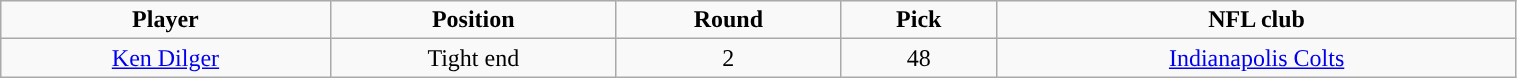<table class="wikitable" width="80%">
<tr align="center">
<td><strong>Player</strong></td>
<td><strong>Position</strong></td>
<td><strong>Round</strong></td>
<td><strong>Pick</strong></td>
<td><strong>NFL club</strong></td>
</tr>
<tr align="center" bgcolor="">
<td><a href='#'>Ken Dilger</a></td>
<td>Tight end</td>
<td>2</td>
<td>48</td>
<td><a href='#'>Indianapolis Colts</a></td>
</tr>
</table>
